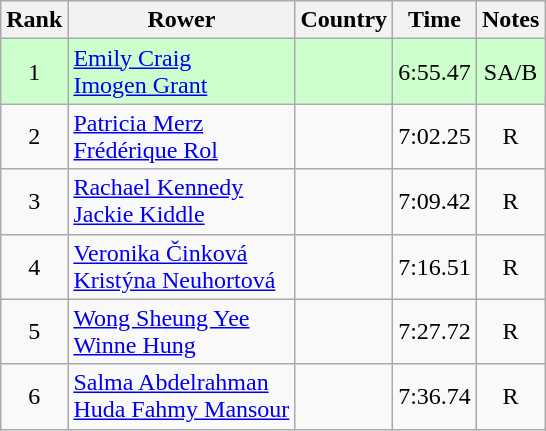<table class="wikitable" style="text-align:center">
<tr>
<th>Rank</th>
<th>Rower</th>
<th>Country</th>
<th>Time</th>
<th>Notes</th>
</tr>
<tr bgcolor=ccffcc>
<td>1</td>
<td align="left"><a href='#'>Emily Craig</a><br><a href='#'>Imogen Grant</a></td>
<td align="left"></td>
<td>6:55.47</td>
<td>SA/B</td>
</tr>
<tr>
<td>2</td>
<td align="left"><a href='#'>Patricia Merz</a><br><a href='#'>Frédérique Rol</a></td>
<td align="left"></td>
<td>7:02.25</td>
<td>R</td>
</tr>
<tr>
<td>3</td>
<td align="left"><a href='#'>Rachael Kennedy</a><br><a href='#'>Jackie Kiddle</a></td>
<td align="left"></td>
<td>7:09.42</td>
<td>R</td>
</tr>
<tr>
<td>4</td>
<td align="left"><a href='#'>Veronika Činková</a><br><a href='#'>Kristýna Neuhortová</a></td>
<td align="left"></td>
<td>7:16.51</td>
<td>R</td>
</tr>
<tr>
<td>5</td>
<td align="left"><a href='#'>Wong Sheung Yee</a><br><a href='#'>Winne Hung</a></td>
<td align="left"></td>
<td>7:27.72</td>
<td>R</td>
</tr>
<tr>
<td>6</td>
<td align="left"><a href='#'>Salma Abdelrahman</a><br><a href='#'>Huda Fahmy Mansour</a></td>
<td align="left"></td>
<td>7:36.74</td>
<td>R</td>
</tr>
</table>
